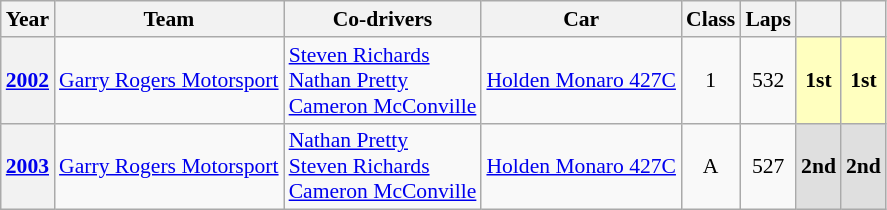<table class="wikitable" style="text-align:center; font-size:90%">
<tr>
<th>Year</th>
<th>Team</th>
<th>Co-drivers</th>
<th>Car</th>
<th>Class</th>
<th>Laps</th>
<th></th>
<th></th>
</tr>
<tr>
<th><a href='#'>2002</a></th>
<td align="left"> <a href='#'>Garry Rogers Motorsport</a></td>
<td align="left"> <a href='#'>Steven Richards</a><br> <a href='#'>Nathan Pretty</a><br> <a href='#'>Cameron McConville</a></td>
<td align="left"><a href='#'>Holden Monaro 427C</a></td>
<td>1</td>
<td>532</td>
<td style="background:#ffffbf;"><strong>1st</strong></td>
<td style="background:#ffffbf;"><strong>1st</strong></td>
</tr>
<tr>
<th><a href='#'>2003</a></th>
<td align="left"> <a href='#'>Garry Rogers Motorsport</a></td>
<td align="left"> <a href='#'>Nathan Pretty</a><br> <a href='#'>Steven Richards</a><br> <a href='#'>Cameron McConville</a></td>
<td align="left"><a href='#'>Holden Monaro 427C</a></td>
<td>A</td>
<td>527</td>
<td style="background:#dfdfdf;"><strong>2nd</strong></td>
<td style="background:#dfdfdf;"><strong>2nd</strong></td>
</tr>
</table>
